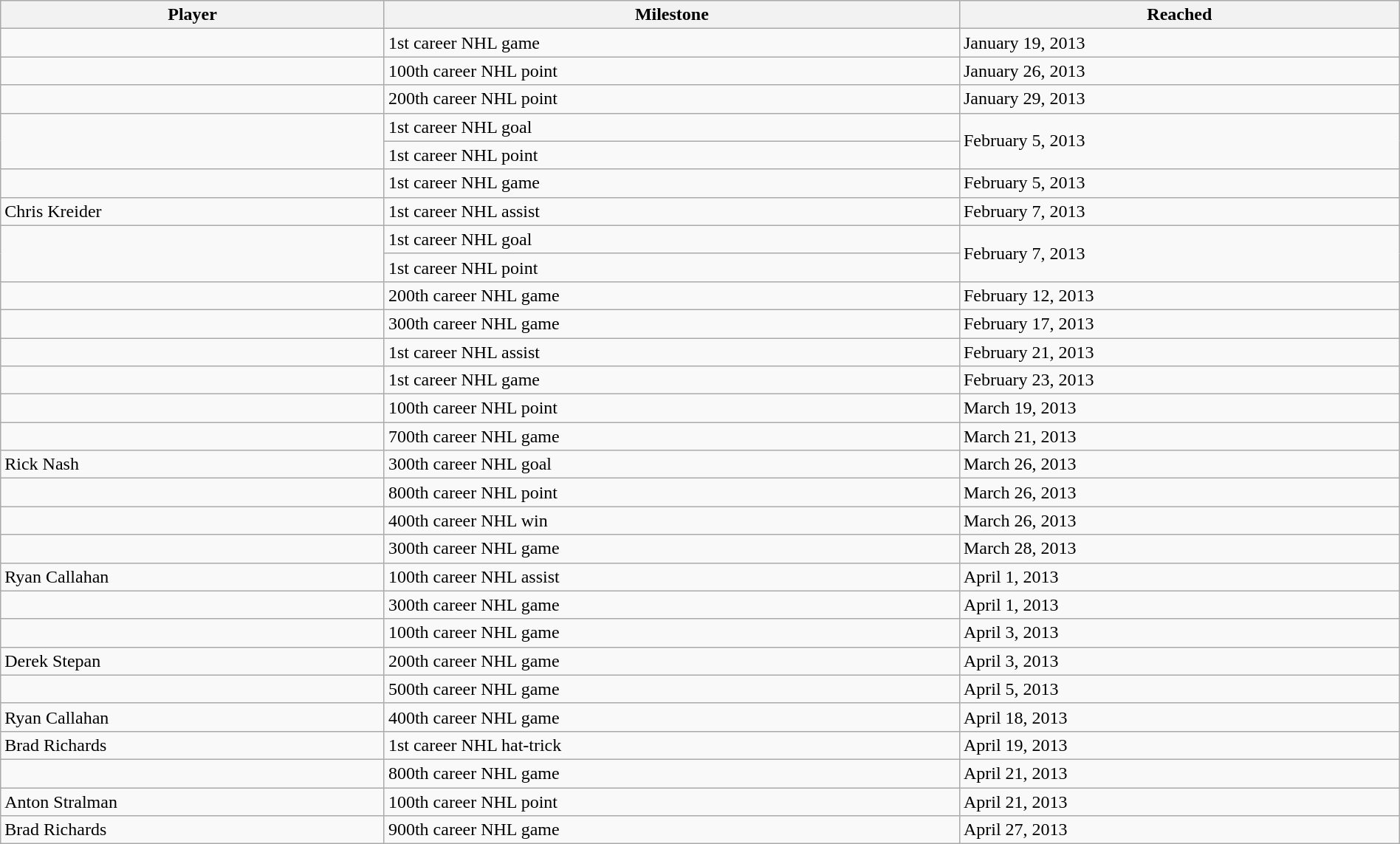<table class="wikitable sortable" style="width:100%;">
<tr align=center>
<th>Player</th>
<th>Milestone</th>
<th>Reached</th>
</tr>
<tr>
<td></td>
<td>1st career NHL game</td>
<td>January 19, 2013</td>
</tr>
<tr>
<td></td>
<td>100th career NHL point</td>
<td>January 26, 2013</td>
</tr>
<tr>
<td></td>
<td>200th career NHL point</td>
<td>January 29, 2013</td>
</tr>
<tr>
<td rowspan=2></td>
<td>1st career NHL goal</td>
<td rowspan=2>February 5, 2013</td>
</tr>
<tr>
<td>1st career NHL point</td>
</tr>
<tr>
<td></td>
<td>1st career NHL game</td>
<td>February 5, 2013</td>
</tr>
<tr>
<td>Chris Kreider</td>
<td>1st career NHL assist</td>
<td>February 7, 2013</td>
</tr>
<tr>
<td rowspan=2></td>
<td>1st career NHL goal</td>
<td rowspan=2>February 7, 2013</td>
</tr>
<tr>
<td>1st career NHL point</td>
</tr>
<tr>
<td></td>
<td>200th career NHL game</td>
<td>February 12, 2013</td>
</tr>
<tr>
<td></td>
<td>300th career NHL game</td>
<td>February 17, 2013</td>
</tr>
<tr>
<td></td>
<td>1st career NHL assist</td>
<td>February 21, 2013</td>
</tr>
<tr>
<td></td>
<td>1st career NHL game</td>
<td>February 23, 2013</td>
</tr>
<tr>
<td></td>
<td>100th career NHL point</td>
<td>March 19, 2013</td>
</tr>
<tr>
<td></td>
<td>700th career NHL game</td>
<td>March 21, 2013</td>
</tr>
<tr>
<td>Rick Nash</td>
<td>300th career NHL goal</td>
<td>March 26, 2013</td>
</tr>
<tr>
<td></td>
<td>800th career NHL point</td>
<td>March 26, 2013</td>
</tr>
<tr>
<td></td>
<td>400th career NHL win</td>
<td>March 26, 2013</td>
</tr>
<tr>
<td></td>
<td>300th career NHL game</td>
<td>March 28, 2013</td>
</tr>
<tr>
<td>Ryan Callahan</td>
<td>100th career NHL assist</td>
<td>April 1, 2013</td>
</tr>
<tr>
<td></td>
<td>300th career NHL game</td>
<td>April 1, 2013</td>
</tr>
<tr>
<td></td>
<td>100th career NHL game</td>
<td>April 3, 2013</td>
</tr>
<tr>
<td>Derek Stepan</td>
<td>200th career NHL game</td>
<td>April 3, 2013</td>
</tr>
<tr>
<td></td>
<td>500th career NHL game</td>
<td>April 5, 2013</td>
</tr>
<tr>
<td>Ryan Callahan</td>
<td>400th career NHL game</td>
<td>April 18, 2013</td>
</tr>
<tr>
<td>Brad Richards</td>
<td>1st career NHL hat-trick</td>
<td>April 19, 2013</td>
</tr>
<tr>
<td></td>
<td>800th career NHL game</td>
<td>April 21, 2013</td>
</tr>
<tr>
<td>Anton Stralman</td>
<td>100th career NHL point</td>
<td>April 21, 2013</td>
</tr>
<tr>
<td>Brad Richards</td>
<td>900th career NHL game</td>
<td>April 27, 2013</td>
</tr>
</table>
